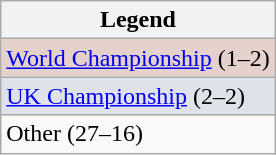<table class="wikitable">
<tr>
<th>Legend</th>
</tr>
<tr style="background:#e5d1cb;">
<td><a href='#'>World Championship</a> (1–2)</td>
</tr>
<tr style="background:#dfe2e9;">
<td><a href='#'>UK Championship</a> (2–2)</td>
</tr>
<tr bgcolor=>
<td>Other (27–16)</td>
</tr>
</table>
